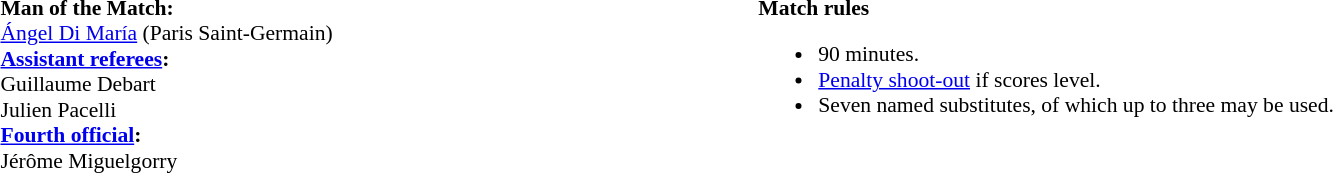<table width=100% style="font-size:90%">
<tr>
<td><br><strong>Man of the Match:</strong>
<br><a href='#'>Ángel Di María</a> (Paris Saint-Germain)<br><strong><a href='#'>Assistant referees</a>:</strong>
<br>Guillaume Debart
<br>Julien Pacelli
<br><strong><a href='#'>Fourth official</a>:</strong>
<br>Jérôme Miguelgorry</td>
<td style="width:60%; vertical-align:top;"><br><strong>Match rules</strong><ul><li>90 minutes.</li><li><a href='#'>Penalty shoot-out</a> if scores level.</li><li>Seven named substitutes, of which up to three may be used.</li></ul></td>
</tr>
</table>
